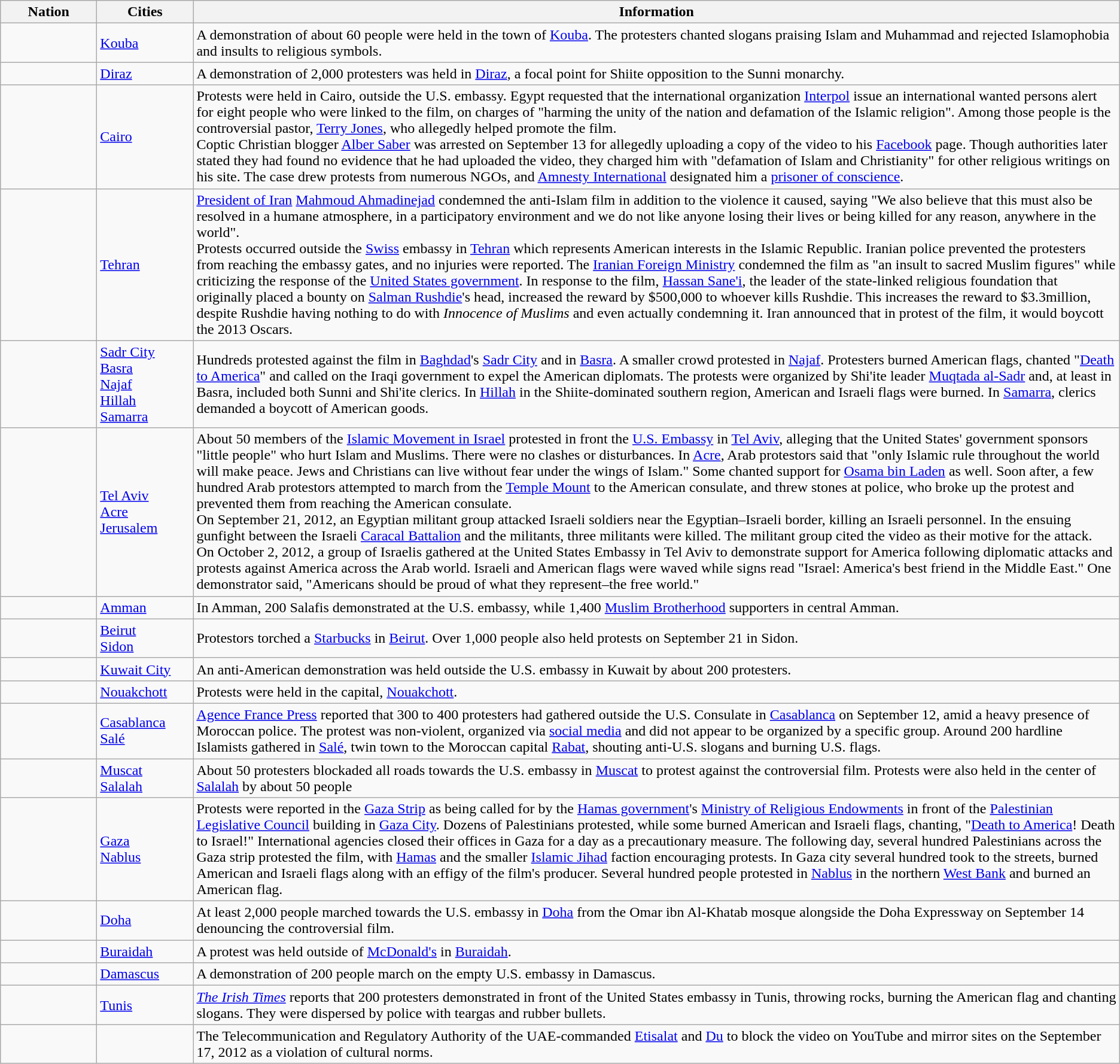<table class="wikitable sticky-header">
<tr>
<th style="width:100px;">Nation</th>
<th style="width:100px;">Cities</th>
<th>Information</th>
</tr>
<tr>
<td></td>
<td><a href='#'>Kouba</a></td>
<td>A demonstration of about 60 people were held in the town of <a href='#'>Kouba</a>. The protesters chanted slogans praising Islam and Muhammad and rejected Islamophobia and insults to religious symbols.</td>
</tr>
<tr>
<td></td>
<td><a href='#'>Diraz</a></td>
<td>A demonstration of 2,000 protesters was held in <a href='#'>Diraz</a>, a focal point for Shiite opposition to the Sunni monarchy.</td>
</tr>
<tr>
<td></td>
<td><a href='#'>Cairo</a></td>
<td>Protests were held in Cairo, outside the U.S. embassy. Egypt requested that the international organization <a href='#'>Interpol</a> issue an international wanted persons alert for eight people who were linked to the film, on charges of "harming the unity of the nation and defamation of the Islamic religion". Among those people is the controversial pastor, <a href='#'>Terry Jones</a>, who allegedly helped promote the film.<br>Coptic Christian blogger <a href='#'>Alber Saber</a> was arrested on September 13 for allegedly uploading a copy of the video to his <a href='#'>Facebook</a> page. Though authorities later stated they had found no evidence that he had uploaded the video, they charged him with "defamation of Islam and Christianity" for other religious writings on his site. The case drew protests from numerous NGOs, and <a href='#'>Amnesty International</a> designated him a <a href='#'>prisoner of conscience</a>.</td>
</tr>
<tr>
<td></td>
<td><a href='#'>Tehran</a></td>
<td><a href='#'>President of Iran</a> <a href='#'>Mahmoud Ahmadinejad</a> condemned the anti-Islam film in addition to the violence it caused, saying "We also believe that this must also be resolved in a humane atmosphere, in a participatory environment and we do not like anyone losing their lives or being killed for any reason, anywhere in the world".<br>Protests occurred outside the <a href='#'>Swiss</a> embassy in <a href='#'>Tehran</a> which represents American interests in the Islamic Republic. Iranian police prevented the protesters from reaching the embassy gates, and no injuries were reported. The <a href='#'>Iranian Foreign Ministry</a> condemned the film as "an insult to sacred Muslim figures" while criticizing the response of the <a href='#'>United States government</a>. In response to the film, <a href='#'>Hassan Sane'i</a>, the leader of the state-linked religious foundation that originally placed a bounty on <a href='#'>Salman Rushdie</a>'s head, increased the reward by $500,000 to whoever kills Rushdie. This increases the reward to $3.3million, despite Rushdie having nothing to do with <em>Innocence of Muslims</em> and even actually condemning it. Iran announced that in protest of the film, it would boycott the 2013 Oscars.</td>
</tr>
<tr>
<td></td>
<td><a href='#'>Sadr City</a><br><a href='#'>Basra</a><br><a href='#'>Najaf</a><br><a href='#'>Hillah</a><br><a href='#'>Samarra</a></td>
<td>Hundreds protested against the film in <a href='#'>Baghdad</a>'s <a href='#'>Sadr City</a> and in <a href='#'>Basra</a>. A smaller crowd protested in <a href='#'>Najaf</a>. Protesters burned American flags, chanted "<a href='#'>Death to America</a>" and called on the Iraqi government to expel the American diplomats. The protests were organized by Shi'ite leader <a href='#'>Muqtada al-Sadr</a> and, at least in Basra, included both Sunni and Shi'ite clerics. In <a href='#'>Hillah</a> in the Shiite-dominated southern region, American and Israeli flags were burned. In <a href='#'>Samarra</a>, clerics demanded a boycott of American goods.</td>
</tr>
<tr>
<td></td>
<td><a href='#'>Tel Aviv</a><br><a href='#'>Acre</a><br><a href='#'>Jerusalem</a></td>
<td>About 50 members of the <a href='#'>Islamic Movement in Israel</a> protested in front the <a href='#'>U.S. Embassy</a> in <a href='#'>Tel Aviv</a>, alleging that the United States' government sponsors "little people" who hurt Islam and Muslims. There were no clashes or disturbances. In <a href='#'>Acre</a>, Arab protestors said that "only Islamic rule throughout the world will make peace. Jews and Christians can live without fear under the wings of Islam." Some chanted support for <a href='#'>Osama bin Laden</a> as well.  Soon after, a few hundred Arab protestors attempted to march from the <a href='#'>Temple Mount</a> to the American consulate, and threw stones at police, who broke up the protest and prevented them from reaching the American consulate.<br>On September 21, 2012, an Egyptian militant group attacked Israeli soldiers near the Egyptian–Israeli border, killing an Israeli personnel. In the ensuing gunfight between the Israeli <a href='#'>Caracal Battalion</a> and the militants, three militants were killed. The militant group cited the video as their motive for the attack.<br>On October 2, 2012, a group of Israelis gathered at the United States Embassy in Tel Aviv to demonstrate support for America following diplomatic attacks and protests against America across the Arab world.  Israeli and American flags were waved while signs read "Israel: America's best friend in the Middle East."  One demonstrator said, "Americans should be proud of what they represent–the free world."</td>
</tr>
<tr>
<td></td>
<td><a href='#'>Amman</a></td>
<td>In Amman, 200 Salafis demonstrated at the U.S. embassy, while 1,400 <a href='#'>Muslim Brotherhood</a> supporters in central Amman.</td>
</tr>
<tr>
<td></td>
<td><a href='#'>Beirut</a><br><a href='#'>Sidon</a></td>
<td>Protestors torched a <a href='#'>Starbucks</a> in <a href='#'>Beirut</a>. Over 1,000 people also held protests on September 21 in Sidon.</td>
</tr>
<tr>
<td></td>
<td><a href='#'>Kuwait City</a></td>
<td>An anti-American demonstration was held outside the U.S. embassy in Kuwait by about 200 protesters.</td>
</tr>
<tr>
<td></td>
<td><a href='#'>Nouakchott</a></td>
<td>Protests were held in the capital, <a href='#'>Nouakchott</a>.</td>
</tr>
<tr>
<td></td>
<td><a href='#'>Casablanca</a><br><a href='#'>Salé</a></td>
<td><a href='#'>Agence France Press</a> reported that 300 to 400 protesters had gathered outside the U.S. Consulate in <a href='#'>Casablanca</a> on September 12, amid a heavy presence of Moroccan police. The protest was non-violent, organized via <a href='#'>social media</a> and did not appear to be organized by a specific group. Around 200 hardline Islamists gathered in <a href='#'>Salé</a>, twin town to the Moroccan capital <a href='#'>Rabat</a>, shouting anti-U.S. slogans and burning U.S. flags.</td>
</tr>
<tr>
<td></td>
<td><a href='#'>Muscat</a><br><a href='#'>Salalah</a></td>
<td>About 50 protesters blockaded all roads towards the U.S. embassy in <a href='#'>Muscat</a> to protest against the controversial film. Protests were also held in the center of <a href='#'>Salalah</a> by about 50 people</td>
</tr>
<tr>
<td></td>
<td><a href='#'>Gaza</a><br><a href='#'>Nablus</a></td>
<td>Protests were reported in the <a href='#'>Gaza Strip</a> as being called for by the <a href='#'>Hamas government</a>'s <a href='#'>Ministry of Religious Endowments</a> in front of the <a href='#'>Palestinian Legislative Council</a> building in <a href='#'>Gaza City</a>. Dozens of Palestinians protested, while some burned American and Israeli flags, chanting, "<a href='#'>Death to America</a>! Death to Israel!" International agencies closed their offices in Gaza for a day as a precautionary measure. The following day, several hundred Palestinians across the Gaza strip protested the film, with <a href='#'>Hamas</a> and the smaller <a href='#'>Islamic Jihad</a> faction encouraging protests. In Gaza city several hundred took to the streets, burned American and Israeli flags along with an effigy of the film's producer. Several hundred people protested in <a href='#'>Nablus</a> in the northern <a href='#'>West Bank</a> and burned an American flag.</td>
</tr>
<tr>
<td></td>
<td><a href='#'>Doha</a></td>
<td>At least 2,000 people marched towards the U.S. embassy in <a href='#'>Doha</a> from the Omar ibn Al-Khatab mosque alongside the Doha Expressway on September 14 denouncing the controversial film.</td>
</tr>
<tr>
<td></td>
<td><a href='#'>Buraidah</a></td>
<td>A protest was held outside of <a href='#'>McDonald's</a> in <a href='#'>Buraidah</a>.</td>
</tr>
<tr>
<td></td>
<td><a href='#'>Damascus</a></td>
<td>A demonstration of 200 people march on the empty U.S. embassy in Damascus.</td>
</tr>
<tr>
<td></td>
<td><a href='#'>Tunis</a></td>
<td><em><a href='#'>The Irish Times</a></em> reports that 200 protesters demonstrated in front of the United States embassy in Tunis, throwing rocks, burning the American flag and chanting slogans. They were dispersed by police with teargas and rubber bullets.</td>
</tr>
<tr>
<td></td>
<td></td>
<td>The Telecommunication and Regulatory Authority of the UAE-commanded <a href='#'>Etisalat</a> and <a href='#'>Du</a> to block the video on YouTube and mirror sites on the September 17, 2012 as a violation of cultural norms.</td>
</tr>
</table>
